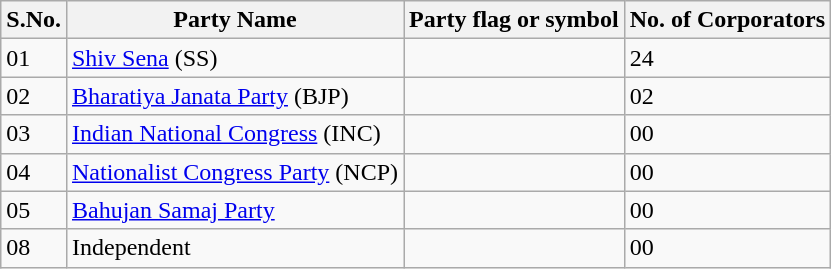<table class="sortable wikitable">
<tr>
<th>S.No.</th>
<th>Party Name</th>
<th>Party flag or symbol</th>
<th>No. of Corporators</th>
</tr>
<tr>
<td>01</td>
<td><a href='#'>Shiv Sena</a> (SS)</td>
<td></td>
<td>24</td>
</tr>
<tr>
<td>02</td>
<td><a href='#'>Bharatiya Janata Party</a> (BJP)</td>
<td></td>
<td>02</td>
</tr>
<tr>
<td>03</td>
<td><a href='#'>Indian National Congress</a> (INC)</td>
<td></td>
<td>00</td>
</tr>
<tr>
<td>04</td>
<td><a href='#'>Nationalist Congress Party</a> (NCP)</td>
<td></td>
<td>00</td>
</tr>
<tr>
<td>05</td>
<td><a href='#'>Bahujan Samaj Party</a></td>
<td></td>
<td>00</td>
</tr>
<tr>
<td>08</td>
<td>Independent</td>
<td></td>
<td>00</td>
</tr>
</table>
